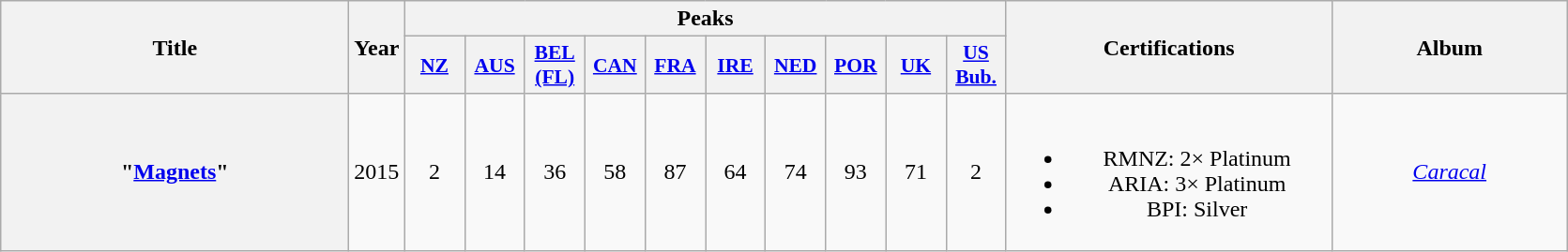<table class="wikitable plainrowheaders" style="text-align:center;">
<tr>
<th scope="col" rowspan="2" style="width:15em;">Title</th>
<th scope="col" rowspan="2" style="width:1em;">Year</th>
<th scope="col" colspan="10">Peaks</th>
<th scope="col" rowspan="2" style="width:14em;">Certifications</th>
<th scope="col" rowspan="2" style="width:10em;">Album</th>
</tr>
<tr>
<th scope="col" style="width:2.5em;font-size:90%;"><a href='#'>NZ</a><br></th>
<th scope="col" style="width:2.5em;font-size:90%;"><a href='#'>AUS</a><br></th>
<th scope="col" style="width:2.5em;font-size:90%;"><a href='#'>BEL<br>(FL)</a><br></th>
<th scope="col" style="width:2.5em;font-size:90%;"><a href='#'>CAN</a><br></th>
<th scope="col" style="width:2.5em;font-size:90%;"><a href='#'>FRA</a><br></th>
<th scope="col" style="width:2.5em;font-size:90%;"><a href='#'>IRE</a><br></th>
<th scope="col" style="width:2.5em;font-size:90%;"><a href='#'>NED</a><br></th>
<th scope="col" style="width:2.5em;font-size:90%;"><a href='#'>POR</a><br></th>
<th scope="col" style="width:2.5em;font-size:90%;"><a href='#'>UK</a><br></th>
<th scope="col" style="width:2.5em;font-size:90%;"><a href='#'>US<br>Bub.</a><br></th>
</tr>
<tr>
<th scope="row">"<a href='#'>Magnets</a>"<br></th>
<td>2015</td>
<td>2</td>
<td>14</td>
<td>36</td>
<td>58</td>
<td>87</td>
<td>64</td>
<td>74</td>
<td>93</td>
<td>71</td>
<td>2</td>
<td><br><ul><li>RMNZ: 2× Platinum</li><li>ARIA: 3× Platinum</li><li>BPI: Silver</li></ul></td>
<td><em><a href='#'>Caracal</a></em></td>
</tr>
</table>
